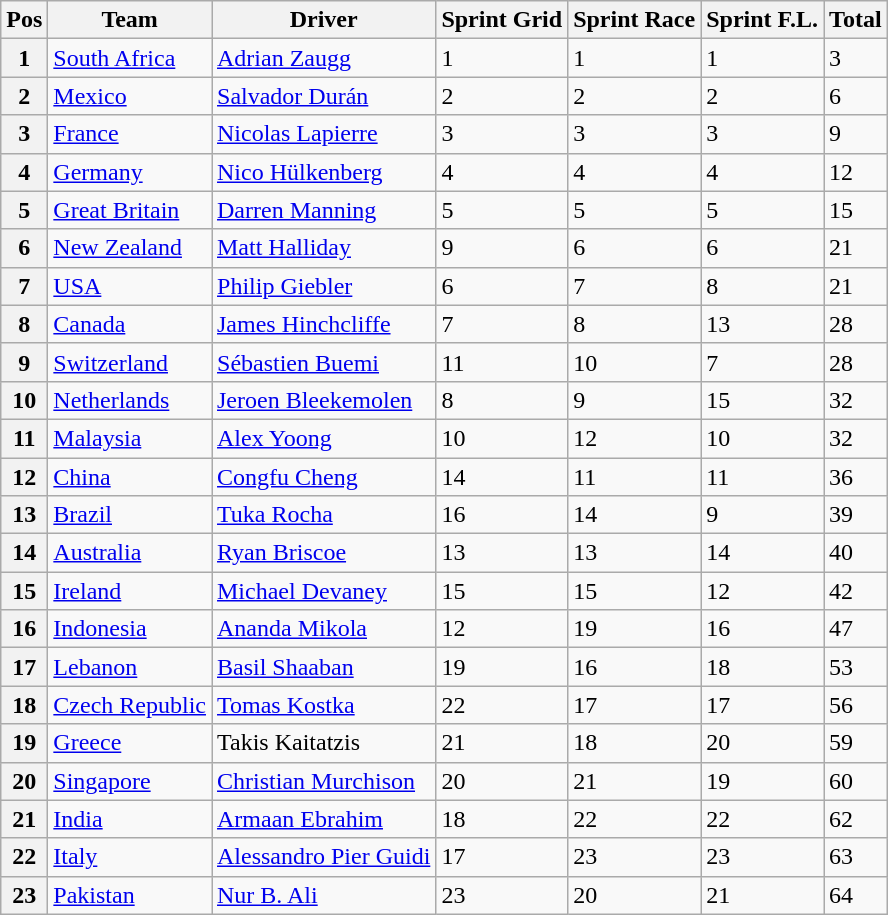<table class="wikitable">
<tr>
<th>Pos</th>
<th>Team</th>
<th>Driver</th>
<th>Sprint Grid</th>
<th>Sprint Race</th>
<th>Sprint F.L.</th>
<th>Total</th>
</tr>
<tr>
<th>1</th>
<td> <a href='#'>South Africa</a></td>
<td><a href='#'>Adrian Zaugg</a></td>
<td>1</td>
<td>1</td>
<td>1</td>
<td>3</td>
</tr>
<tr>
<th>2</th>
<td> <a href='#'>Mexico</a></td>
<td><a href='#'>Salvador Durán</a></td>
<td>2</td>
<td>2</td>
<td>2</td>
<td>6</td>
</tr>
<tr>
<th>3</th>
<td> <a href='#'>France</a></td>
<td><a href='#'>Nicolas Lapierre</a></td>
<td>3</td>
<td>3</td>
<td>3</td>
<td>9</td>
</tr>
<tr>
<th>4</th>
<td> <a href='#'>Germany</a></td>
<td><a href='#'>Nico Hülkenberg</a></td>
<td>4</td>
<td>4</td>
<td>4</td>
<td>12</td>
</tr>
<tr>
<th>5</th>
<td> <a href='#'>Great Britain</a></td>
<td><a href='#'>Darren Manning</a></td>
<td>5</td>
<td>5</td>
<td>5</td>
<td>15</td>
</tr>
<tr>
<th>6</th>
<td> <a href='#'>New Zealand</a></td>
<td><a href='#'>Matt Halliday</a></td>
<td>9</td>
<td>6</td>
<td>6</td>
<td>21</td>
</tr>
<tr>
<th>7</th>
<td> <a href='#'>USA</a></td>
<td><a href='#'>Philip Giebler</a></td>
<td>6</td>
<td>7</td>
<td>8</td>
<td>21</td>
</tr>
<tr>
<th>8</th>
<td> <a href='#'>Canada</a></td>
<td><a href='#'>James Hinchcliffe</a></td>
<td>7</td>
<td>8</td>
<td>13</td>
<td>28</td>
</tr>
<tr>
<th>9</th>
<td> <a href='#'>Switzerland</a></td>
<td><a href='#'>Sébastien Buemi</a></td>
<td>11</td>
<td>10</td>
<td>7</td>
<td>28</td>
</tr>
<tr>
<th>10</th>
<td> <a href='#'>Netherlands</a></td>
<td><a href='#'>Jeroen Bleekemolen</a></td>
<td>8</td>
<td>9</td>
<td>15</td>
<td>32</td>
</tr>
<tr>
<th>11</th>
<td> <a href='#'>Malaysia</a></td>
<td><a href='#'>Alex Yoong</a></td>
<td>10</td>
<td>12</td>
<td>10</td>
<td>32</td>
</tr>
<tr>
<th>12</th>
<td> <a href='#'>China</a></td>
<td><a href='#'>Congfu Cheng</a></td>
<td>14</td>
<td>11</td>
<td>11</td>
<td>36</td>
</tr>
<tr>
<th>13</th>
<td> <a href='#'>Brazil</a></td>
<td><a href='#'>Tuka Rocha</a></td>
<td>16</td>
<td>14</td>
<td>9</td>
<td>39</td>
</tr>
<tr>
<th>14</th>
<td> <a href='#'>Australia</a></td>
<td><a href='#'>Ryan Briscoe</a></td>
<td>13</td>
<td>13</td>
<td>14</td>
<td>40</td>
</tr>
<tr>
<th>15</th>
<td> <a href='#'>Ireland</a></td>
<td><a href='#'>Michael Devaney</a></td>
<td>15</td>
<td>15</td>
<td>12</td>
<td>42</td>
</tr>
<tr>
<th>16</th>
<td> <a href='#'>Indonesia</a></td>
<td><a href='#'>Ananda Mikola</a></td>
<td>12</td>
<td>19</td>
<td>16</td>
<td>47</td>
</tr>
<tr>
<th>17</th>
<td> <a href='#'>Lebanon</a></td>
<td><a href='#'>Basil Shaaban</a></td>
<td>19</td>
<td>16</td>
<td>18</td>
<td>53</td>
</tr>
<tr>
<th>18</th>
<td> <a href='#'>Czech Republic</a></td>
<td><a href='#'>Tomas Kostka</a></td>
<td>22</td>
<td>17</td>
<td>17</td>
<td>56</td>
</tr>
<tr>
<th>19</th>
<td> <a href='#'>Greece</a></td>
<td>Takis Kaitatzis</td>
<td>21</td>
<td>18</td>
<td>20</td>
<td>59</td>
</tr>
<tr>
<th>20</th>
<td> <a href='#'>Singapore</a></td>
<td><a href='#'>Christian Murchison</a></td>
<td>20</td>
<td>21</td>
<td>19</td>
<td>60</td>
</tr>
<tr>
<th>21</th>
<td> <a href='#'>India</a></td>
<td><a href='#'>Armaan Ebrahim</a></td>
<td>18</td>
<td>22</td>
<td>22</td>
<td>62</td>
</tr>
<tr>
<th>22</th>
<td> <a href='#'>Italy</a></td>
<td><a href='#'>Alessandro Pier Guidi</a></td>
<td>17</td>
<td>23</td>
<td>23</td>
<td>63</td>
</tr>
<tr>
<th>23</th>
<td> <a href='#'>Pakistan</a></td>
<td><a href='#'>Nur B. Ali</a></td>
<td>23</td>
<td>20</td>
<td>21</td>
<td>64</td>
</tr>
</table>
